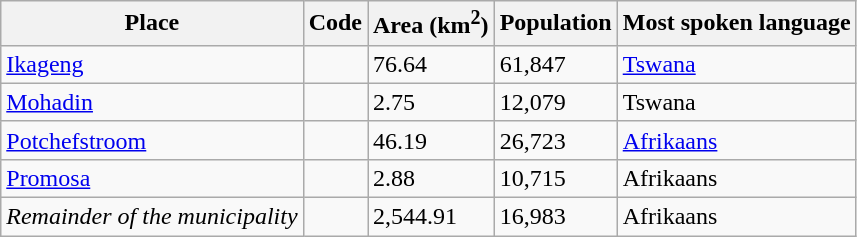<table class="wikitable sortable">
<tr>
<th>Place</th>
<th>Code</th>
<th>Area (km<sup>2</sup>)</th>
<th>Population</th>
<th>Most spoken language</th>
</tr>
<tr>
<td><a href='#'>Ikageng</a></td>
<td></td>
<td>76.64</td>
<td>61,847</td>
<td><a href='#'>Tswana</a></td>
</tr>
<tr>
<td><a href='#'>Mohadin</a></td>
<td></td>
<td>2.75</td>
<td>12,079</td>
<td>Tswana</td>
</tr>
<tr>
<td><a href='#'>Potchefstroom</a></td>
<td></td>
<td>46.19</td>
<td>26,723</td>
<td><a href='#'>Afrikaans</a></td>
</tr>
<tr>
<td><a href='#'>Promosa</a></td>
<td></td>
<td>2.88</td>
<td>10,715</td>
<td>Afrikaans</td>
</tr>
<tr>
<td><em>Remainder of the municipality</em></td>
<td></td>
<td>2,544.91</td>
<td>16,983</td>
<td>Afrikaans</td>
</tr>
</table>
